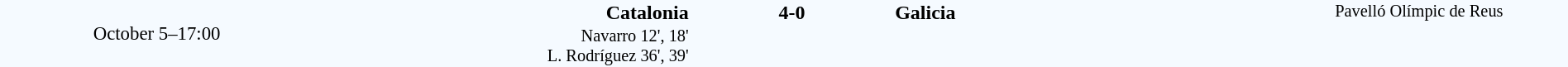<table style="width: 100%; background:#F5FAFF;" cellspacing="0">
<tr>
<td style=font-size:95% align=center rowspan=3 width=20%>October 5–17:00</td>
</tr>
<tr>
<td width=24% align=right><strong>Catalonia</strong></td>
<td align=center width=13%><strong>4-0</strong></td>
<td width=24%><strong>Galicia</strong></td>
<td style=font-size:85% rowspan=3 valign=top align=center>Pavelló Olímpic de Reus</td>
</tr>
<tr style=font-size:85%>
<td align=right valign=top>Navarro 12', 18'<br>L. Rodríguez 36', 39'</td>
<td align=center></td>
<td valign=top></td>
</tr>
</table>
